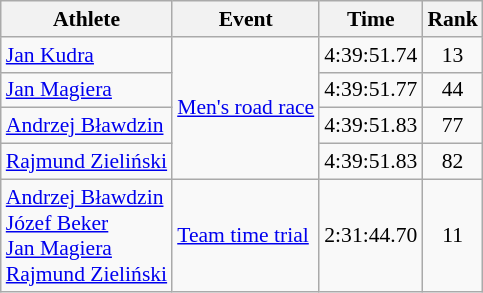<table class=wikitable style="font-size:90%">
<tr>
<th>Athlete</th>
<th>Event</th>
<th>Time</th>
<th>Rank</th>
</tr>
<tr align=center>
<td align=left><a href='#'>Jan Kudra</a></td>
<td align=left rowspan=4><a href='#'>Men's road race</a></td>
<td>4:39:51.74</td>
<td>13</td>
</tr>
<tr align=center>
<td align=left><a href='#'>Jan Magiera</a></td>
<td>4:39:51.77</td>
<td>44</td>
</tr>
<tr align=center>
<td align=left rowspan=1><a href='#'>Andrzej Bławdzin</a></td>
<td>4:39:51.83</td>
<td>77</td>
</tr>
<tr align=center>
<td align=left rowspan=1><a href='#'>Rajmund Zieliński</a></td>
<td>4:39:51.83</td>
<td>82</td>
</tr>
<tr align=center>
<td align=left><a href='#'>Andrzej Bławdzin</a><br><a href='#'>Józef Beker</a><br><a href='#'>Jan Magiera</a><br><a href='#'>Rajmund Zieliński</a></td>
<td align=left><a href='#'>Team time trial</a></td>
<td>2:31:44.70</td>
<td>11</td>
</tr>
</table>
